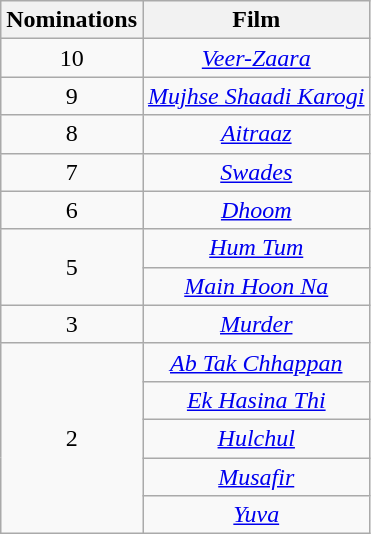<table class="wikitable plainrowheaders" style="text-align:center;">
<tr>
<th scope="col" style="width:55px;">Nominations</th>
<th scope="col" style="text-align:center;">Film</th>
</tr>
<tr>
<td scope="row" style="text-align:center">10</td>
<td><em><a href='#'>Veer-Zaara</a></em></td>
</tr>
<tr>
<td scope="row" style="text-align:center">9</td>
<td><em><a href='#'>Mujhse Shaadi Karogi</a></em></td>
</tr>
<tr>
<td>8</td>
<td><em><a href='#'>Aitraaz</a></em></td>
</tr>
<tr>
<td>7</td>
<td><em><a href='#'>Swades</a></em></td>
</tr>
<tr>
<td>6</td>
<td><em><a href='#'>Dhoom</a></em></td>
</tr>
<tr>
<td rowspan="2">5</td>
<td><a href='#'><em>Hum Tum</em></a></td>
</tr>
<tr>
<td><em><a href='#'>Main Hoon Na</a></em></td>
</tr>
<tr>
<td>3</td>
<td><a href='#'><em>Murder</em></a></td>
</tr>
<tr>
<td rowspan="5">2</td>
<td><em><a href='#'>Ab Tak Chhappan</a></em></td>
</tr>
<tr>
<td><a href='#'><em>Ek Hasina Thi</em></a></td>
</tr>
<tr>
<td><a href='#'><em>Hulchul</em></a></td>
</tr>
<tr>
<td><a href='#'><em>Musafir</em></a></td>
</tr>
<tr>
<td><em><a href='#'>Yuva</a></em></td>
</tr>
</table>
